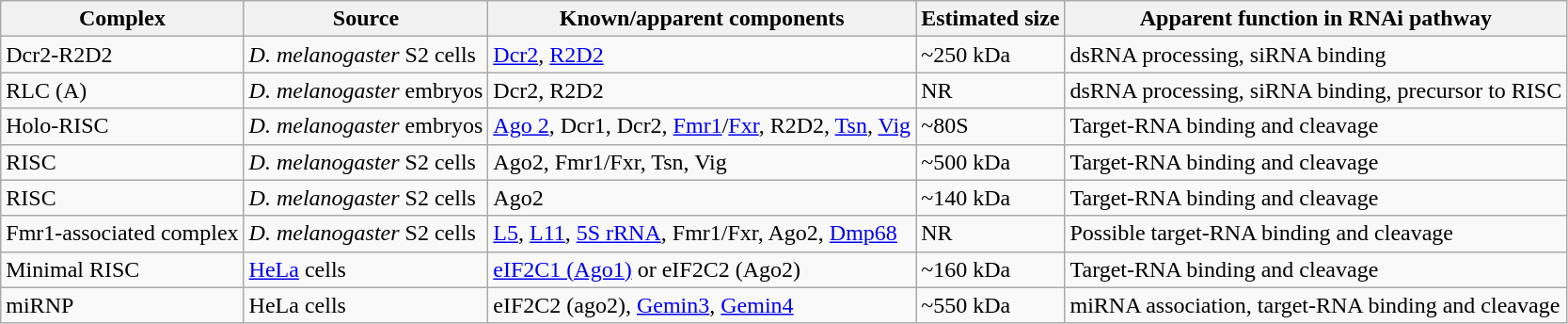<table class="wikitable">
<tr>
<th>Complex</th>
<th>Source</th>
<th>Known/apparent components</th>
<th>Estimated size</th>
<th>Apparent function in RNAi pathway</th>
</tr>
<tr>
<td>Dcr2-R2D2</td>
<td><em>D. melanogaster</em> S2 cells</td>
<td><a href='#'>Dcr2</a>, <a href='#'>R2D2</a></td>
<td>~250 kDa</td>
<td>dsRNA processing, siRNA binding</td>
</tr>
<tr>
<td>RLC (A)</td>
<td><em>D. melanogaster</em> embryos</td>
<td>Dcr2, R2D2</td>
<td>NR</td>
<td>dsRNA processing, siRNA binding, precursor to RISC</td>
</tr>
<tr>
<td>Holo-RISC</td>
<td><em>D. melanogaster</em> embryos</td>
<td><a href='#'>Ago 2</a>, Dcr1, Dcr2, <a href='#'>Fmr1</a>/<a href='#'>Fxr</a>, R2D2, <a href='#'>Tsn</a>, <a href='#'>Vig</a></td>
<td>~80S</td>
<td>Target-RNA binding and cleavage</td>
</tr>
<tr>
<td>RISC</td>
<td><em>D. melanogaster</em> S2 cells</td>
<td>Ago2, Fmr1/Fxr, Tsn, Vig</td>
<td>~500 kDa</td>
<td>Target-RNA binding and cleavage</td>
</tr>
<tr>
<td>RISC</td>
<td><em>D. melanogaster</em> S2 cells</td>
<td>Ago2</td>
<td>~140 kDa</td>
<td>Target-RNA binding and cleavage</td>
</tr>
<tr>
<td>Fmr1-associated complex</td>
<td><em>D. melanogaster</em> S2 cells</td>
<td><a href='#'>L5</a>, <a href='#'>L11</a>, <a href='#'>5S rRNA</a>, Fmr1/Fxr, Ago2, <a href='#'>Dmp68</a></td>
<td>NR</td>
<td>Possible target-RNA binding and cleavage</td>
</tr>
<tr>
<td>Minimal RISC</td>
<td><a href='#'>HeLa</a> cells</td>
<td><a href='#'>eIF2C1 (Ago1)</a> or eIF2C2 (Ago2)</td>
<td>~160 kDa</td>
<td>Target-RNA binding and cleavage</td>
</tr>
<tr>
<td>miRNP</td>
<td>HeLa cells</td>
<td>eIF2C2 (ago2), <a href='#'>Gemin3</a>, <a href='#'>Gemin4</a></td>
<td>~550 kDa</td>
<td>miRNA association, target-RNA binding and cleavage</td>
</tr>
</table>
